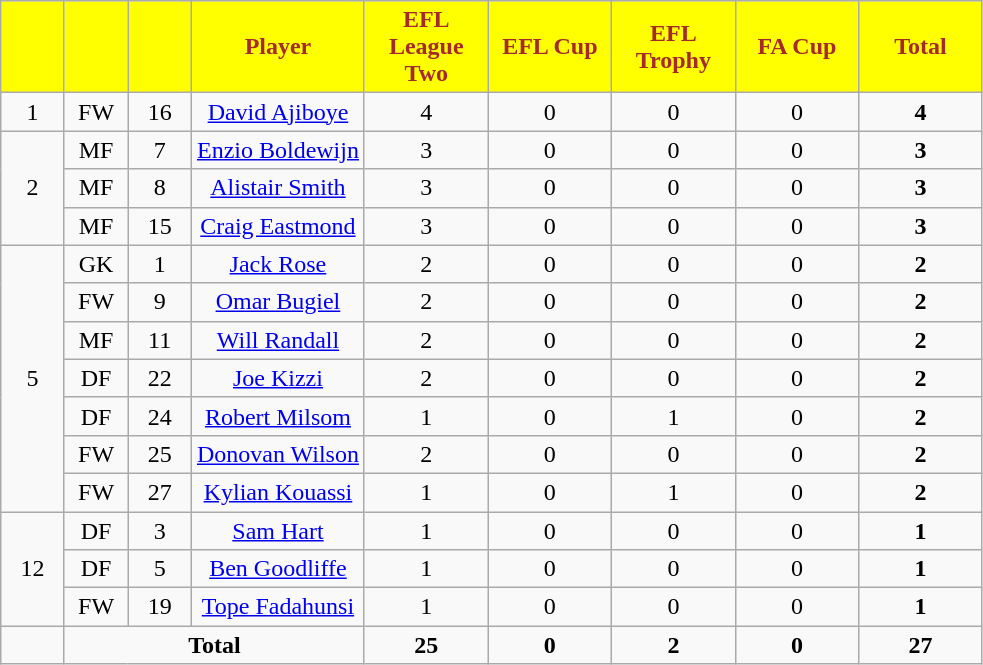<table class="wikitable sortable" style="text-align:center">
<tr>
<th style="background:#FFFF00; color:brown; width:35px;"></th>
<th style="background:#FFFF00; color:brown; width:35px;"></th>
<th style="background:#FFFF00; color:brown; width:35px;"></th>
<th style="background:#FFFF00; color:brown;">Player</th>
<th style="background:#FFFF00; color:brown; width:75px;">EFL League Two</th>
<th style="background:#FFFF00; color:brown; width:75px;">EFL Cup</th>
<th style="background:#FFFF00; color:brown; width:75px;">EFL Trophy</th>
<th style="background:#FFFF00; color:brown; width:75px;">FA Cup</th>
<th style="background:#FFFF00; color:brown; width:75px;"><strong>Total</strong></th>
</tr>
<tr>
<td>1</td>
<td>FW</td>
<td>16</td>
<td> <a href='#'>David Ajiboye</a></td>
<td>4</td>
<td>0</td>
<td>0</td>
<td>0</td>
<td><strong>4</strong></td>
</tr>
<tr>
<td rowspan=3>2</td>
<td>MF</td>
<td>7</td>
<td> <a href='#'>Enzio Boldewijn</a></td>
<td>3</td>
<td>0</td>
<td>0</td>
<td>0</td>
<td><strong>3</strong></td>
</tr>
<tr>
<td>MF</td>
<td>8</td>
<td> <a href='#'>Alistair Smith</a></td>
<td>3</td>
<td>0</td>
<td>0</td>
<td>0</td>
<td><strong>3</strong></td>
</tr>
<tr>
<td>MF</td>
<td>15</td>
<td> <a href='#'>Craig Eastmond</a></td>
<td>3</td>
<td>0</td>
<td>0</td>
<td>0</td>
<td><strong>3</strong></td>
</tr>
<tr>
<td rowspan=7>5</td>
<td>GK</td>
<td>1</td>
<td> <a href='#'>Jack Rose</a></td>
<td>2</td>
<td>0</td>
<td>0</td>
<td>0</td>
<td><strong>2</strong></td>
</tr>
<tr>
<td>FW</td>
<td>9</td>
<td> <a href='#'>Omar Bugiel</a></td>
<td>2</td>
<td>0</td>
<td>0</td>
<td>0</td>
<td><strong>2</strong></td>
</tr>
<tr>
<td>MF</td>
<td>11</td>
<td> <a href='#'>Will Randall</a></td>
<td>2</td>
<td>0</td>
<td>0</td>
<td>0</td>
<td><strong>2</strong></td>
</tr>
<tr>
<td>DF</td>
<td>22</td>
<td> <a href='#'>Joe Kizzi</a></td>
<td>2</td>
<td>0</td>
<td>0</td>
<td>0</td>
<td><strong>2</strong></td>
</tr>
<tr>
<td>DF</td>
<td>24</td>
<td> <a href='#'>Robert Milsom</a></td>
<td>1</td>
<td>0</td>
<td>1</td>
<td>0</td>
<td><strong>2</strong></td>
</tr>
<tr>
<td>FW</td>
<td>25</td>
<td> <a href='#'>Donovan Wilson</a></td>
<td>2</td>
<td>0</td>
<td>0</td>
<td>0</td>
<td><strong>2</strong></td>
</tr>
<tr>
<td>FW</td>
<td>27</td>
<td> <a href='#'>Kylian Kouassi</a></td>
<td>1</td>
<td>0</td>
<td>1</td>
<td>0</td>
<td><strong>2</strong></td>
</tr>
<tr>
<td rowspan=3>12</td>
<td>DF</td>
<td>3</td>
<td> <a href='#'>Sam Hart</a></td>
<td>1</td>
<td>0</td>
<td>0</td>
<td>0</td>
<td><strong>1</strong></td>
</tr>
<tr>
<td>DF</td>
<td>5</td>
<td> <a href='#'>Ben Goodliffe</a></td>
<td>1</td>
<td>0</td>
<td>0</td>
<td>0</td>
<td><strong>1</strong></td>
</tr>
<tr>
<td>FW</td>
<td>19</td>
<td> <a href='#'>Tope Fadahunsi</a></td>
<td>1</td>
<td>0</td>
<td>0</td>
<td>0</td>
<td><strong>1</strong></td>
</tr>
<tr>
<td rowspan="1"></td>
<td colspan=3><strong>Total</strong></td>
<td><strong>25</strong></td>
<td><strong>0</strong></td>
<td><strong>2</strong></td>
<td><strong>0</strong></td>
<td><strong>27</strong></td>
</tr>
</table>
